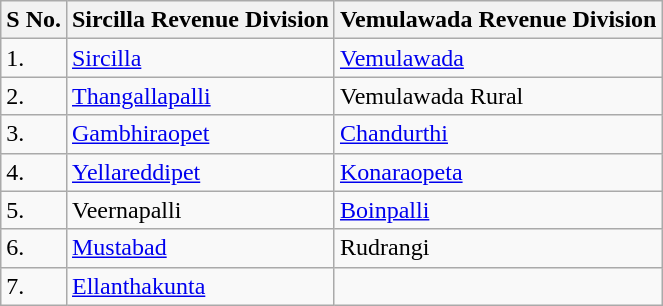<table class="wikitable">
<tr>
<th>S No.</th>
<th>Sircilla Revenue Division</th>
<th>Vemulawada Revenue Division</th>
</tr>
<tr>
<td>1.</td>
<td><a href='#'>Sircilla</a></td>
<td><a href='#'>Vemulawada</a></td>
</tr>
<tr>
<td>2.</td>
<td><a href='#'>Thangallapalli</a></td>
<td>Vemulawada Rural</td>
</tr>
<tr>
<td>3.</td>
<td><a href='#'>Gambhiraopet</a></td>
<td><a href='#'>Chandurthi</a></td>
</tr>
<tr>
<td>4.</td>
<td><a href='#'>Yellareddipet</a></td>
<td><a href='#'>Konaraopeta</a></td>
</tr>
<tr>
<td>5.</td>
<td>Veernapalli</td>
<td><a href='#'>Boinpalli</a></td>
</tr>
<tr>
<td>6.</td>
<td><a href='#'>Mustabad</a></td>
<td>Rudrangi</td>
</tr>
<tr>
<td>7.</td>
<td><a href='#'>Ellanthakunta</a></td>
<td></td>
</tr>
</table>
